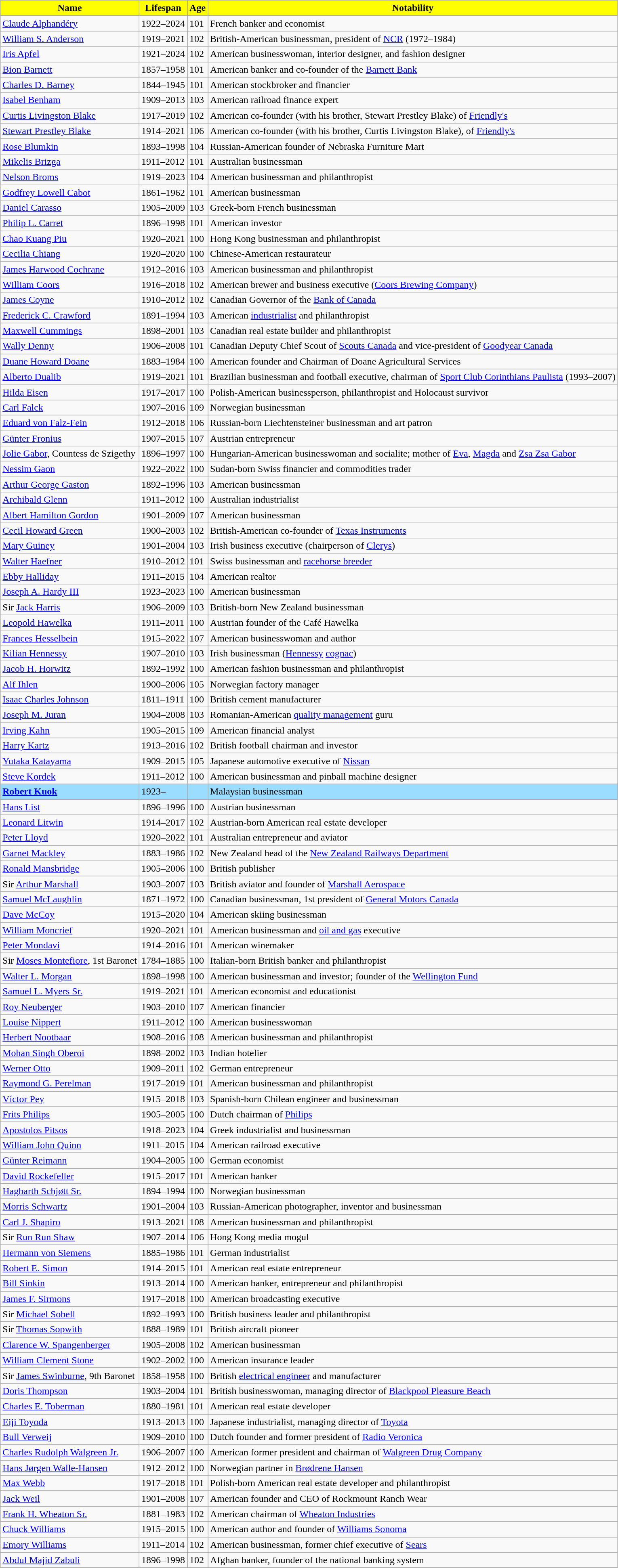<table class="wikitable sortable">
<tr>
<th style="background-color:yellow;">Name</th>
<th style="background-color:yellow;">Lifespan</th>
<th style="background-color:yellow;">Age</th>
<th style="background-color:yellow;">Notability</th>
</tr>
<tr>
<td><a href='#'>Claude Alphandéry</a></td>
<td>1922–2024</td>
<td>101</td>
<td>French banker and economist</td>
</tr>
<tr>
<td><a href='#'>William S. Anderson</a></td>
<td>1919–2021</td>
<td>102</td>
<td>British-American businessman, president of <a href='#'>NCR</a> (1972–1984)</td>
</tr>
<tr>
<td><a href='#'>Iris Apfel</a></td>
<td>1921–2024</td>
<td>102</td>
<td>American businesswoman, interior designer, and fashion designer</td>
</tr>
<tr>
<td><a href='#'>Bion Barnett</a></td>
<td>1857–1958</td>
<td>101</td>
<td>American banker and co-founder of the <a href='#'>Barnett Bank</a></td>
</tr>
<tr>
<td><a href='#'>Charles D. Barney</a></td>
<td>1844–1945</td>
<td>101</td>
<td>American stockbroker and financier</td>
</tr>
<tr>
<td><a href='#'>Isabel Benham</a></td>
<td>1909–2013</td>
<td>103</td>
<td>American railroad finance expert</td>
</tr>
<tr>
<td><a href='#'>Curtis Livingston Blake</a></td>
<td>1917–2019</td>
<td>102</td>
<td>American co-founder (with his brother, Stewart Prestley Blake) of <a href='#'>Friendly's</a></td>
</tr>
<tr>
<td><a href='#'>Stewart Prestley Blake</a></td>
<td>1914–2021</td>
<td>106</td>
<td>American co-founder (with his brother, Curtis Livingston Blake), of <a href='#'>Friendly's</a></td>
</tr>
<tr>
<td><a href='#'>Rose Blumkin</a></td>
<td>1893–1998</td>
<td>104</td>
<td>Russian-American founder of Nebraska Furniture Mart</td>
</tr>
<tr>
<td><a href='#'>Mikelis Brizga</a></td>
<td>1911–2012</td>
<td>101</td>
<td>Australian businessman</td>
</tr>
<tr>
<td><a href='#'>Nelson Broms</a></td>
<td>1919–2023</td>
<td>104</td>
<td>American businessman and philanthropist</td>
</tr>
<tr>
<td><a href='#'>Godfrey Lowell Cabot</a></td>
<td>1861–1962</td>
<td>101</td>
<td>American businessman</td>
</tr>
<tr>
<td><a href='#'>Daniel Carasso</a></td>
<td>1905–2009</td>
<td>103</td>
<td>Greek-born French businessman</td>
</tr>
<tr>
<td><a href='#'>Philip L. Carret</a></td>
<td>1896–1998</td>
<td>101</td>
<td>American investor</td>
</tr>
<tr>
<td><a href='#'>Chao Kuang Piu</a></td>
<td>1920–2021</td>
<td>100</td>
<td>Hong Kong businessman and philanthropist</td>
</tr>
<tr>
<td><a href='#'>Cecilia Chiang</a></td>
<td>1920–2020</td>
<td>100</td>
<td>Chinese-American restaurateur</td>
</tr>
<tr>
<td><a href='#'>James Harwood Cochrane</a></td>
<td>1912–2016</td>
<td>103</td>
<td>American businessman and philanthropist</td>
</tr>
<tr>
<td><a href='#'>William Coors</a></td>
<td>1916–2018</td>
<td>102</td>
<td>American brewer and business executive (<a href='#'>Coors Brewing Company</a>)</td>
</tr>
<tr>
<td><a href='#'>James Coyne</a></td>
<td>1910–2012</td>
<td>102</td>
<td>Canadian Governor of the <a href='#'>Bank of Canada</a></td>
</tr>
<tr>
<td><a href='#'>Frederick C. Crawford</a></td>
<td>1891–1994</td>
<td>103</td>
<td>American <a href='#'>industrialist</a> and philanthropist</td>
</tr>
<tr>
<td><a href='#'>Maxwell Cummings</a></td>
<td>1898–2001</td>
<td>103</td>
<td>Canadian real estate builder and philanthropist</td>
</tr>
<tr>
<td><a href='#'>Wally Denny</a></td>
<td>1906–2008</td>
<td>101</td>
<td>Canadian Deputy Chief Scout of <a href='#'>Scouts Canada</a> and vice-president of <a href='#'>Goodyear Canada</a></td>
</tr>
<tr>
<td><a href='#'>Duane Howard Doane</a></td>
<td>1883–1984</td>
<td>100</td>
<td>American founder and Chairman of Doane Agricultural Services</td>
</tr>
<tr>
<td><a href='#'>Alberto Dualib</a></td>
<td>1919–2021</td>
<td>101</td>
<td>Brazilian businessman and football executive, chairman of <a href='#'>Sport Club Corinthians Paulista</a> (1993–2007)</td>
</tr>
<tr>
<td><a href='#'>Hilda Eisen</a></td>
<td>1917–2017</td>
<td>100</td>
<td>Polish-American businessperson, philanthropist and Holocaust survivor</td>
</tr>
<tr>
<td><a href='#'>Carl Falck</a></td>
<td>1907–2016</td>
<td>109</td>
<td>Norwegian businessman</td>
</tr>
<tr>
<td><a href='#'>Eduard von Falz-Fein</a></td>
<td>1912–2018</td>
<td>106</td>
<td>Russian-born Liechtensteiner businessman and art patron</td>
</tr>
<tr>
<td><a href='#'>Günter Fronius</a></td>
<td>1907–2015</td>
<td>107</td>
<td>Austrian entrepreneur</td>
</tr>
<tr>
<td><a href='#'>Jolie Gabor</a>, Countess de Szigethy</td>
<td>1896–1997</td>
<td>100</td>
<td>Hungarian-American businesswoman and socialite; mother of <a href='#'>Eva</a>, <a href='#'>Magda</a> and <a href='#'>Zsa Zsa Gabor</a></td>
</tr>
<tr>
<td><a href='#'>Nessim Gaon</a></td>
<td>1922–2022</td>
<td>100</td>
<td>Sudan-born Swiss financier and commodities trader</td>
</tr>
<tr>
<td><a href='#'>Arthur George Gaston</a></td>
<td>1892–1996</td>
<td>103</td>
<td>American businessman</td>
</tr>
<tr>
<td><a href='#'>Archibald Glenn</a></td>
<td>1911–2012</td>
<td>100</td>
<td>Australian industrialist</td>
</tr>
<tr>
<td><a href='#'>Albert Hamilton Gordon</a></td>
<td>1901–2009</td>
<td>107</td>
<td>American businessman</td>
</tr>
<tr>
<td><a href='#'>Cecil Howard Green</a></td>
<td>1900–2003</td>
<td>102</td>
<td>British-American co-founder of <a href='#'>Texas Instruments</a></td>
</tr>
<tr>
<td><a href='#'>Mary Guiney</a></td>
<td>1901–2004</td>
<td>103</td>
<td>Irish business executive (chairperson of <a href='#'>Clerys</a>)</td>
</tr>
<tr>
<td><a href='#'>Walter Haefner</a></td>
<td>1910–2012</td>
<td>101</td>
<td>Swiss businessman and <a href='#'>racehorse breeder</a></td>
</tr>
<tr>
<td><a href='#'>Ebby Halliday</a></td>
<td>1911–2015</td>
<td>104</td>
<td>American realtor</td>
</tr>
<tr>
<td><a href='#'>Joseph A. Hardy III</a></td>
<td>1923–2023</td>
<td>100</td>
<td>American businessman</td>
</tr>
<tr>
<td> Sir <a href='#'>Jack Harris</a></td>
<td>1906–2009</td>
<td>103</td>
<td>British-born New Zealand businessman</td>
</tr>
<tr>
<td><a href='#'>Leopold Hawelka</a></td>
<td>1911–2011</td>
<td>100</td>
<td>Austrian founder of the Café Hawelka</td>
</tr>
<tr>
<td><a href='#'>Frances Hesselbein</a></td>
<td>1915–2022</td>
<td>107</td>
<td>American businesswoman and author</td>
</tr>
<tr>
<td><a href='#'>Kilian Hennessy</a></td>
<td>1907–2010</td>
<td>103</td>
<td>Irish businessman (<a href='#'>Hennessy</a> <a href='#'>cognac</a>)</td>
</tr>
<tr>
<td><a href='#'>Jacob H. Horwitz</a></td>
<td>1892–1992</td>
<td>100</td>
<td>American fashion businessman and philanthropist</td>
</tr>
<tr>
<td><a href='#'>Alf Ihlen</a></td>
<td>1900–2006</td>
<td>105</td>
<td>Norwegian factory manager</td>
</tr>
<tr>
<td><a href='#'>Isaac Charles Johnson</a></td>
<td>1811–1911</td>
<td>100</td>
<td>British cement manufacturer</td>
</tr>
<tr>
<td><a href='#'>Joseph M. Juran</a></td>
<td>1904–2008</td>
<td>103</td>
<td>Romanian-American <a href='#'>quality management</a> guru</td>
</tr>
<tr>
<td><a href='#'>Irving Kahn</a></td>
<td>1905–2015</td>
<td>109</td>
<td>American financial analyst</td>
</tr>
<tr>
<td><a href='#'>Harry Kartz</a></td>
<td>1913–2016</td>
<td>102</td>
<td>British football chairman and investor</td>
</tr>
<tr>
<td><a href='#'>Yutaka Katayama</a></td>
<td>1909–2015</td>
<td>105</td>
<td>Japanese automotive executive of <a href='#'>Nissan</a></td>
</tr>
<tr>
<td><a href='#'>Steve Kordek</a></td>
<td>1911–2012</td>
<td>100</td>
<td>American businessman and pinball machine designer</td>
</tr>
<tr style="background-color: #9BDDFF">
<td><strong><a href='#'>Robert Kuok</a></strong></td>
<td>1923–</td>
<td></td>
<td>Malaysian businessman</td>
</tr>
<tr>
<td><a href='#'>Hans List</a></td>
<td>1896–1996</td>
<td>100</td>
<td>Austrian businessman</td>
</tr>
<tr>
<td><a href='#'>Leonard Litwin</a></td>
<td>1914–2017</td>
<td>102</td>
<td>Austrian-born American real estate developer</td>
</tr>
<tr>
<td><a href='#'>Peter Lloyd</a></td>
<td>1920–2022</td>
<td>101</td>
<td>Australian entrepreneur and aviator</td>
</tr>
<tr>
<td><a href='#'>Garnet Mackley</a></td>
<td>1883–1986</td>
<td>102</td>
<td>New Zealand head of the <a href='#'>New Zealand Railways Department</a></td>
</tr>
<tr>
<td><a href='#'>Ronald Mansbridge</a></td>
<td>1905–2006</td>
<td>100</td>
<td>British publisher</td>
</tr>
<tr>
<td>Sir <a href='#'>Arthur Marshall</a></td>
<td>1903–2007</td>
<td>103</td>
<td>British aviator and founder of <a href='#'>Marshall Aerospace</a></td>
</tr>
<tr>
<td><a href='#'>Samuel McLaughlin</a></td>
<td>1871–1972</td>
<td>100</td>
<td>Canadian businessman, 1st president of <a href='#'>General Motors Canada</a></td>
</tr>
<tr>
<td><a href='#'>Dave McCoy</a></td>
<td>1915–2020</td>
<td>104</td>
<td>American skiing businessman</td>
</tr>
<tr>
<td><a href='#'>William Moncrief</a></td>
<td>1920–2021</td>
<td>101</td>
<td>American businessman and <a href='#'>oil and gas</a> executive</td>
</tr>
<tr>
<td><a href='#'>Peter Mondavi</a></td>
<td>1914–2016</td>
<td>101</td>
<td>American winemaker</td>
</tr>
<tr>
<td> Sir <a href='#'>Moses Montefiore</a>, 1st Baronet</td>
<td>1784–1885</td>
<td>100</td>
<td>Italian-born British banker and philanthropist</td>
</tr>
<tr>
<td><a href='#'>Walter L. Morgan</a></td>
<td>1898–1998</td>
<td>100</td>
<td>American businessman and investor; founder of the <a href='#'>Wellington Fund</a></td>
</tr>
<tr>
<td><a href='#'>Samuel L. Myers Sr.</a></td>
<td>1919–2021</td>
<td>101</td>
<td>American economist and educationist</td>
</tr>
<tr>
<td><a href='#'>Roy Neuberger</a></td>
<td>1903–2010</td>
<td>107</td>
<td>American financier</td>
</tr>
<tr>
<td><a href='#'>Louise Nippert</a></td>
<td>1911–2012</td>
<td>100</td>
<td>American businesswoman</td>
</tr>
<tr>
<td><a href='#'>Herbert Nootbaar</a></td>
<td>1908–2016</td>
<td>108</td>
<td>American businessman and philanthropist</td>
</tr>
<tr>
<td><a href='#'>Mohan Singh Oberoi</a></td>
<td>1898–2002</td>
<td>103</td>
<td>Indian hotelier</td>
</tr>
<tr>
<td><a href='#'>Werner Otto</a></td>
<td>1909–2011</td>
<td>102</td>
<td>German entrepreneur</td>
</tr>
<tr>
<td><a href='#'>Raymond G. Perelman</a></td>
<td>1917–2019</td>
<td>101</td>
<td>American businessman and philanthropist</td>
</tr>
<tr>
<td><a href='#'>Víctor Pey</a></td>
<td>1915–2018</td>
<td>103</td>
<td>Spanish-born Chilean engineer and businessman</td>
</tr>
<tr>
<td><a href='#'>Frits Philips</a></td>
<td>1905–2005</td>
<td>100</td>
<td>Dutch chairman of <a href='#'>Philips</a></td>
</tr>
<tr>
<td><a href='#'>Apostolos Pitsos</a></td>
<td>1918–2023</td>
<td>104</td>
<td>Greek industrialist and businessman</td>
</tr>
<tr>
<td><a href='#'>William John Quinn</a></td>
<td>1911–2015</td>
<td>104</td>
<td>American railroad executive</td>
</tr>
<tr>
<td><a href='#'>Günter Reimann</a></td>
<td>1904–2005</td>
<td>100</td>
<td>German economist</td>
</tr>
<tr>
<td><a href='#'>David Rockefeller</a></td>
<td>1915–2017</td>
<td>101</td>
<td>American banker</td>
</tr>
<tr>
<td><a href='#'>Hagbarth Schjøtt Sr.</a></td>
<td>1894–1994</td>
<td>100</td>
<td>Norwegian businessman</td>
</tr>
<tr>
<td><a href='#'>Morris Schwartz</a></td>
<td>1901–2004</td>
<td>103</td>
<td>Russian-American photographer, inventor and businessman</td>
</tr>
<tr>
<td><a href='#'>Carl J. Shapiro</a></td>
<td>1913–2021</td>
<td>108</td>
<td>American businessman and philanthropist</td>
</tr>
<tr>
<td>Sir <a href='#'>Run Run Shaw</a></td>
<td>1907–2014</td>
<td>106</td>
<td>Hong Kong media mogul</td>
</tr>
<tr>
<td><a href='#'>Hermann von Siemens</a></td>
<td>1885–1986</td>
<td>101</td>
<td>German industrialist</td>
</tr>
<tr>
<td><a href='#'>Robert E. Simon</a></td>
<td>1914–2015</td>
<td>101</td>
<td>American real estate entrepreneur</td>
</tr>
<tr>
<td><a href='#'>Bill Sinkin</a></td>
<td>1913–2014</td>
<td>100</td>
<td>American banker, entrepreneur and philanthropist</td>
</tr>
<tr>
<td><a href='#'>James F. Sirmons</a></td>
<td>1917–2018</td>
<td>100</td>
<td>American broadcasting executive</td>
</tr>
<tr>
<td>Sir <a href='#'>Michael Sobell</a></td>
<td>1892–1993</td>
<td>100</td>
<td>British business leader and philanthropist</td>
</tr>
<tr>
<td>Sir <a href='#'>Thomas Sopwith</a></td>
<td>1888–1989</td>
<td>101</td>
<td>British aircraft pioneer</td>
</tr>
<tr>
<td> <a href='#'>Clarence W. Spangenberger</a></td>
<td>1905–2008</td>
<td>102</td>
<td>American businessman</td>
</tr>
<tr>
<td><a href='#'>William Clement Stone</a></td>
<td>1902–2002</td>
<td>100</td>
<td>American insurance leader</td>
</tr>
<tr>
<td>Sir <a href='#'>James Swinburne</a>, 9th Baronet</td>
<td>1858–1958</td>
<td>100</td>
<td>British <a href='#'>electrical engineer</a> and manufacturer</td>
</tr>
<tr>
<td><a href='#'>Doris Thompson</a></td>
<td>1903–2004</td>
<td>101</td>
<td>British businesswoman, managing director of <a href='#'>Blackpool Pleasure Beach</a></td>
</tr>
<tr>
<td><a href='#'>Charles E. Toberman</a></td>
<td>1880–1981</td>
<td>101</td>
<td>American real estate developer</td>
</tr>
<tr>
<td><a href='#'>Eiji Toyoda</a></td>
<td>1913–2013</td>
<td>100</td>
<td>Japanese industrialist, managing director of <a href='#'>Toyota</a></td>
</tr>
<tr>
<td><a href='#'>Bull Verweij</a></td>
<td>1909–2010</td>
<td>100</td>
<td>Dutch founder and former president of <a href='#'>Radio Veronica</a></td>
</tr>
<tr>
<td><a href='#'>Charles Rudolph Walgreen Jr.</a></td>
<td>1906–2007</td>
<td>100</td>
<td>American former president and chairman of <a href='#'>Walgreen Drug Company</a></td>
</tr>
<tr>
<td><a href='#'>Hans Jørgen Walle-Hansen</a></td>
<td>1912–2012</td>
<td>100</td>
<td>Norwegian partner in <a href='#'>Brødrene Hansen</a></td>
</tr>
<tr>
<td><a href='#'>Max Webb</a></td>
<td>1917–2018</td>
<td>101</td>
<td>Polish-born American real estate developer and philanthropist</td>
</tr>
<tr>
<td><a href='#'>Jack Weil</a></td>
<td>1901–2008</td>
<td>107</td>
<td>American founder and CEO of Rockmount Ranch Wear</td>
</tr>
<tr>
<td><a href='#'>Frank H. Wheaton Sr.</a></td>
<td>1881–1983</td>
<td>102</td>
<td>American chairman of <a href='#'>Wheaton Industries</a></td>
</tr>
<tr>
<td><a href='#'>Chuck Williams</a></td>
<td>1915–2015</td>
<td>100</td>
<td>American author and founder of <a href='#'>Williams Sonoma</a></td>
</tr>
<tr>
<td><a href='#'>Emory Williams</a></td>
<td>1911–2014</td>
<td>102</td>
<td>American businessman, former chief executive of <a href='#'>Sears</a></td>
</tr>
<tr>
<td><a href='#'>Abdul Majid Zabuli</a></td>
<td>1896–1998</td>
<td>102</td>
<td>Afghan banker, founder of the national banking system</td>
</tr>
</table>
